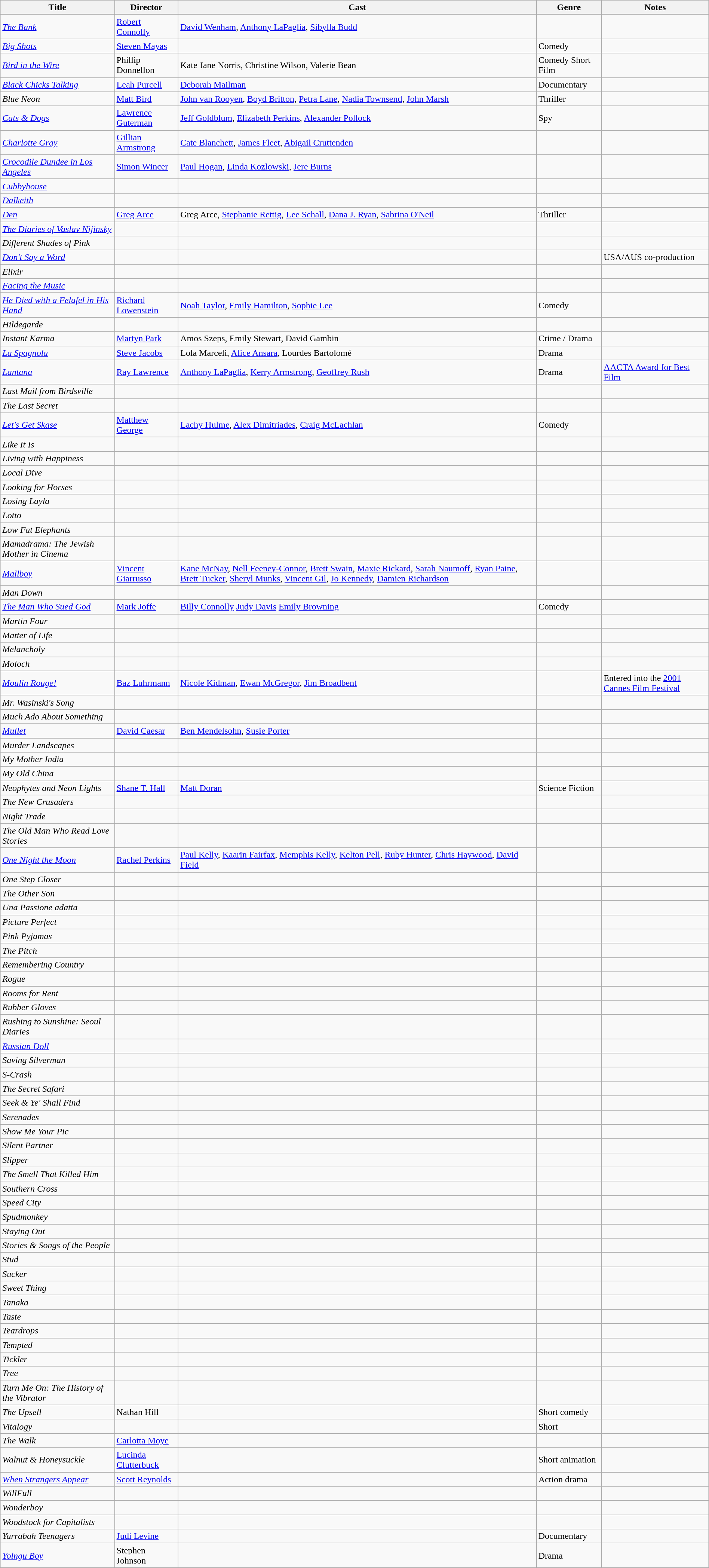<table class="wikitable sortable" style="width:100%;">
<tr>
<th width>Title</th>
<th width>Director</th>
<th width>Cast</th>
<th width>Genre</th>
<th width>Notes</th>
</tr>
<tr>
</tr>
<tr>
<td><em><a href='#'>The Bank</a></em></td>
<td><a href='#'>Robert Connolly</a></td>
<td><a href='#'>David Wenham</a>, <a href='#'>Anthony LaPaglia</a>, <a href='#'>Sibylla Budd</a></td>
<td></td>
<td></td>
</tr>
<tr>
<td><em><a href='#'>Big Shots</a></em></td>
<td><a href='#'>Steven Mayas</a></td>
<td></td>
<td>Comedy</td>
<td></td>
</tr>
<tr>
<td><em><a href='#'>Bird in the Wire</a></em></td>
<td>Phillip Donnellon</td>
<td>Kate Jane Norris, Christine Wilson, Valerie Bean</td>
<td>Comedy Short Film</td>
<td></td>
</tr>
<tr>
<td><em><a href='#'>Black Chicks Talking</a></em></td>
<td><a href='#'>Leah Purcell</a></td>
<td><a href='#'>Deborah Mailman</a></td>
<td>Documentary</td>
<td></td>
</tr>
<tr>
<td><em>Blue Neon</em></td>
<td><a href='#'>Matt Bird</a></td>
<td><a href='#'>John van Rooyen</a>, <a href='#'>Boyd Britton</a>, <a href='#'>Petra Lane</a>, <a href='#'>Nadia Townsend</a>, <a href='#'>John Marsh</a></td>
<td>Thriller</td>
<td></td>
</tr>
<tr>
<td><em><a href='#'>Cats & Dogs</a></em></td>
<td><a href='#'>Lawrence Guterman</a></td>
<td><a href='#'>Jeff Goldblum</a>, <a href='#'>Elizabeth Perkins</a>, <a href='#'>Alexander Pollock</a></td>
<td>Spy</td>
<td></td>
</tr>
<tr>
<td><em><a href='#'>Charlotte Gray</a></em></td>
<td><a href='#'>Gillian Armstrong</a></td>
<td><a href='#'>Cate Blanchett</a>, <a href='#'>James Fleet</a>, <a href='#'>Abigail Cruttenden</a></td>
<td></td>
<td></td>
</tr>
<tr>
<td><em><a href='#'>Crocodile Dundee in Los Angeles</a></em></td>
<td><a href='#'>Simon Wincer</a></td>
<td><a href='#'>Paul Hogan</a>, <a href='#'>Linda Kozlowski</a>, <a href='#'>Jere Burns</a></td>
<td></td>
<td></td>
</tr>
<tr>
<td><em><a href='#'>Cubbyhouse</a></em></td>
<td></td>
<td></td>
<td></td>
<td></td>
</tr>
<tr>
<td><em><a href='#'>Dalkeith</a></em></td>
<td></td>
<td></td>
<td></td>
<td></td>
</tr>
<tr>
<td><em><a href='#'>Den</a></em></td>
<td><a href='#'>Greg Arce</a></td>
<td>Greg Arce, <a href='#'>Stephanie Rettig</a>, <a href='#'>Lee Schall</a>, <a href='#'>Dana J. Ryan</a>, <a href='#'>Sabrina O'Neil</a></td>
<td>Thriller</td>
<td></td>
</tr>
<tr>
<td><em><a href='#'>The Diaries of Vaslav Nijinsky</a></em></td>
<td></td>
<td></td>
<td></td>
<td></td>
</tr>
<tr>
<td><em>Different Shades of Pink</em></td>
<td></td>
<td></td>
<td></td>
<td></td>
</tr>
<tr>
<td><em><a href='#'>Don't Say a Word</a></em></td>
<td></td>
<td></td>
<td></td>
<td>USA/AUS co-production</td>
</tr>
<tr>
<td><em>Elixir</em></td>
<td></td>
<td></td>
<td></td>
<td></td>
</tr>
<tr>
<td><em><a href='#'>Facing the Music</a></em></td>
<td></td>
<td></td>
<td></td>
<td></td>
</tr>
<tr>
<td><em><a href='#'>He Died with a Felafel in His Hand</a></em></td>
<td><a href='#'>Richard Lowenstein</a></td>
<td><a href='#'>Noah Taylor</a>, <a href='#'>Emily Hamilton</a>, <a href='#'>Sophie Lee</a></td>
<td>Comedy</td>
<td></td>
</tr>
<tr>
<td><em>Hildegarde</em></td>
<td></td>
<td></td>
<td></td>
<td></td>
</tr>
<tr>
<td><em>Instant Karma</em></td>
<td><a href='#'>Martyn Park</a></td>
<td>Amos Szeps, Emily Stewart, David Gambin</td>
<td>Crime / Drama</td>
<td></td>
</tr>
<tr>
<td><em><a href='#'>La Spagnola</a></em></td>
<td><a href='#'>Steve Jacobs</a></td>
<td>Lola Marceli, <a href='#'>Alice Ansara</a>, Lourdes Bartolomé</td>
<td>Drama</td>
<td></td>
</tr>
<tr>
<td><em><a href='#'>Lantana</a></em></td>
<td><a href='#'>Ray Lawrence</a></td>
<td><a href='#'>Anthony LaPaglia</a>, <a href='#'>Kerry Armstrong</a>, <a href='#'>Geoffrey Rush</a></td>
<td>Drama</td>
<td><a href='#'>AACTA Award for Best Film</a></td>
</tr>
<tr>
<td><em>Last Mail from Birdsville</em></td>
<td></td>
<td></td>
<td></td>
<td></td>
</tr>
<tr>
<td><em>The Last Secret</em></td>
<td></td>
<td></td>
<td></td>
<td></td>
</tr>
<tr>
<td><em><a href='#'>Let's Get Skase</a></em></td>
<td><a href='#'>Matthew George</a></td>
<td><a href='#'>Lachy Hulme</a>, <a href='#'>Alex Dimitriades</a>, <a href='#'>Craig McLachlan</a></td>
<td>Comedy</td>
<td></td>
</tr>
<tr>
<td><em>Like It Is</em></td>
<td></td>
<td></td>
<td></td>
<td></td>
</tr>
<tr>
<td><em>Living with Happiness</em></td>
<td></td>
<td></td>
<td></td>
<td></td>
</tr>
<tr>
<td><em>Local Dive</em></td>
<td></td>
<td></td>
<td></td>
<td></td>
</tr>
<tr>
<td><em>Looking for Horses</em></td>
<td></td>
<td></td>
<td></td>
<td></td>
</tr>
<tr>
<td><em>Losing Layla</em></td>
<td></td>
<td></td>
<td></td>
<td></td>
</tr>
<tr>
<td><em>Lotto</em></td>
<td></td>
<td></td>
<td></td>
<td></td>
</tr>
<tr>
<td><em>Low Fat Elephants</em></td>
<td></td>
<td></td>
<td></td>
<td></td>
</tr>
<tr>
<td><em>Mamadrama: The Jewish Mother in Cinema</em></td>
<td></td>
<td></td>
<td></td>
<td></td>
</tr>
<tr>
<td><em><a href='#'>Mallboy</a></em></td>
<td><a href='#'>Vincent Giarrusso</a></td>
<td><a href='#'>Kane McNay</a>, <a href='#'>Nell Feeney-Connor</a>, <a href='#'>Brett Swain</a>, <a href='#'>Maxie Rickard</a>, <a href='#'>Sarah Naumoff</a>, <a href='#'>Ryan Paine</a>, <a href='#'>Brett Tucker</a>, <a href='#'>Sheryl Munks</a>, <a href='#'>Vincent Gil</a>, <a href='#'>Jo Kennedy</a>, <a href='#'>Damien Richardson</a></td>
<td></td>
<td></td>
</tr>
<tr>
<td><em>Man Down</em></td>
<td></td>
<td></td>
<td></td>
<td></td>
</tr>
<tr>
<td><em><a href='#'>The Man Who Sued God</a></em></td>
<td><a href='#'>Mark Joffe</a></td>
<td><a href='#'>Billy Connolly</a> <a href='#'>Judy Davis</a> <a href='#'>Emily Browning</a></td>
<td>Comedy</td>
<td></td>
</tr>
<tr>
<td><em>Martin Four</em></td>
<td></td>
<td></td>
<td></td>
<td></td>
</tr>
<tr>
<td><em>Matter of Life</em></td>
<td></td>
<td></td>
<td></td>
<td></td>
</tr>
<tr>
<td><em>Melancholy</em></td>
<td></td>
<td></td>
<td></td>
<td></td>
</tr>
<tr>
<td><em>Moloch</em></td>
<td></td>
<td></td>
<td></td>
<td></td>
</tr>
<tr>
<td><em><a href='#'>Moulin Rouge!</a></em></td>
<td><a href='#'>Baz Luhrmann</a></td>
<td><a href='#'>Nicole Kidman</a>, <a href='#'>Ewan McGregor</a>, <a href='#'>Jim Broadbent</a></td>
<td></td>
<td>Entered into the <a href='#'>2001 Cannes Film Festival</a></td>
</tr>
<tr>
<td><em>Mr. Wasinski's Song</em></td>
<td></td>
<td></td>
<td></td>
<td></td>
</tr>
<tr>
<td><em>Much Ado About Something</em></td>
<td></td>
<td></td>
<td></td>
<td></td>
</tr>
<tr>
<td><em><a href='#'>Mullet</a></em></td>
<td><a href='#'>David Caesar</a></td>
<td><a href='#'>Ben Mendelsohn</a>, <a href='#'>Susie Porter</a></td>
<td></td>
<td></td>
</tr>
<tr>
<td><em>Murder Landscapes</em></td>
<td></td>
<td></td>
<td></td>
<td></td>
</tr>
<tr>
<td><em>My Mother India</em></td>
<td></td>
<td></td>
<td></td>
<td></td>
</tr>
<tr>
<td><em>My Old China</em></td>
<td></td>
<td></td>
<td></td>
<td></td>
</tr>
<tr>
<td><em>Neophytes and Neon Lights</em></td>
<td><a href='#'>Shane T. Hall</a></td>
<td><a href='#'>Matt Doran</a></td>
<td>Science Fiction</td>
<td></td>
</tr>
<tr>
<td><em>The New Crusaders</em></td>
<td></td>
<td></td>
<td></td>
<td></td>
</tr>
<tr>
<td><em>Night Trade</em></td>
<td></td>
<td></td>
<td></td>
<td></td>
</tr>
<tr>
<td><em>The Old Man Who Read Love Stories</em></td>
<td></td>
<td></td>
<td></td>
<td></td>
</tr>
<tr>
<td><em><a href='#'>One Night the Moon</a></em></td>
<td><a href='#'>Rachel Perkins</a></td>
<td><a href='#'>Paul Kelly</a>, <a href='#'>Kaarin Fairfax</a>, <a href='#'>Memphis Kelly</a>, <a href='#'>Kelton Pell</a>, <a href='#'>Ruby Hunter</a>, <a href='#'>Chris Haywood</a>, <a href='#'>David Field</a></td>
<td></td>
<td></td>
</tr>
<tr>
<td><em>One Step Closer</em></td>
<td></td>
<td></td>
<td></td>
<td></td>
</tr>
<tr>
<td><em>The Other Son</em></td>
<td></td>
<td></td>
<td></td>
<td></td>
</tr>
<tr>
<td><em>Una Passione adatta</em></td>
<td></td>
<td></td>
<td></td>
<td></td>
</tr>
<tr>
<td><em>Picture Perfect</em></td>
<td></td>
<td></td>
<td></td>
<td></td>
</tr>
<tr>
<td><em>Pink Pyjamas</em></td>
<td></td>
<td></td>
<td></td>
<td></td>
</tr>
<tr>
<td><em>The Pitch</em></td>
<td></td>
<td></td>
<td></td>
<td></td>
</tr>
<tr>
<td><em>Remembering Country</em></td>
<td></td>
<td></td>
<td></td>
<td></td>
</tr>
<tr>
<td><em>Rogue</em></td>
<td></td>
<td></td>
<td></td>
<td></td>
</tr>
<tr>
<td><em>Rooms for Rent</em></td>
<td></td>
<td></td>
<td></td>
<td></td>
</tr>
<tr>
<td><em>Rubber Gloves</em></td>
<td></td>
<td></td>
<td></td>
<td></td>
</tr>
<tr>
<td><em>Rushing to Sunshine: Seoul Diaries</em></td>
<td></td>
<td></td>
<td></td>
<td></td>
</tr>
<tr>
<td><em><a href='#'>Russian Doll</a></em></td>
<td></td>
<td></td>
<td></td>
<td></td>
</tr>
<tr>
<td><em>Saving Silverman</em></td>
<td></td>
<td></td>
<td></td>
<td></td>
</tr>
<tr>
<td><em>S-Crash</em></td>
<td></td>
<td></td>
<td></td>
<td></td>
</tr>
<tr>
<td><em>The Secret Safari</em></td>
<td></td>
<td></td>
<td></td>
<td></td>
</tr>
<tr>
<td><em>Seek & Ye' Shall Find</em></td>
<td></td>
<td></td>
<td></td>
<td></td>
</tr>
<tr>
<td><em>Serenades</em></td>
<td></td>
<td></td>
<td></td>
<td></td>
</tr>
<tr>
<td><em>Show Me Your Pic</em></td>
<td></td>
<td></td>
<td></td>
<td></td>
</tr>
<tr>
<td><em>Silent Partner</em></td>
<td></td>
<td></td>
<td></td>
<td></td>
</tr>
<tr>
<td><em>Slipper</em></td>
<td></td>
<td></td>
<td></td>
<td></td>
</tr>
<tr>
<td><em>The Smell That Killed Him</em></td>
<td></td>
<td></td>
<td></td>
<td></td>
</tr>
<tr>
<td><em>Southern Cross</em></td>
<td></td>
<td></td>
<td></td>
<td></td>
</tr>
<tr>
<td><em>Speed City</em></td>
<td></td>
<td></td>
<td></td>
<td></td>
</tr>
<tr>
<td><em>Spudmonkey</em></td>
<td></td>
<td></td>
<td></td>
<td></td>
</tr>
<tr>
<td><em>Staying Out</em></td>
<td></td>
<td></td>
<td></td>
<td></td>
</tr>
<tr>
<td><em>Stories & Songs of the People</em></td>
<td></td>
<td></td>
<td></td>
<td></td>
</tr>
<tr>
<td><em>Stud</em></td>
<td></td>
<td></td>
<td></td>
<td></td>
</tr>
<tr>
<td><em>Sucker</em></td>
<td></td>
<td></td>
<td></td>
<td></td>
</tr>
<tr>
<td><em>Sweet Thing</em></td>
<td></td>
<td></td>
<td></td>
<td></td>
</tr>
<tr>
<td><em>Tanaka</em></td>
<td></td>
<td></td>
<td></td>
<td></td>
</tr>
<tr>
<td><em>Taste</em></td>
<td></td>
<td></td>
<td></td>
<td></td>
</tr>
<tr>
<td><em>Teardrops</em></td>
<td></td>
<td></td>
<td></td>
<td></td>
</tr>
<tr>
<td><em>Tempted</em></td>
<td></td>
<td></td>
<td></td>
<td></td>
</tr>
<tr>
<td><em>Tickler</em></td>
<td></td>
<td></td>
<td></td>
<td></td>
</tr>
<tr>
<td><em>Tree</em></td>
<td></td>
<td></td>
<td></td>
<td></td>
</tr>
<tr>
<td><em>Turn Me On: The History of the Vibrator</em></td>
<td></td>
<td></td>
<td></td>
<td></td>
</tr>
<tr>
<td><em>The Upsell</em></td>
<td>Nathan Hill</td>
<td></td>
<td>Short comedy</td>
<td></td>
</tr>
<tr>
<td><em>Vitalogy</em></td>
<td></td>
<td></td>
<td>Short</td>
<td></td>
</tr>
<tr>
<td><em>The Walk</em></td>
<td><a href='#'>Carlotta Moye</a></td>
<td></td>
<td></td>
<td></td>
</tr>
<tr>
<td><em>Walnut & Honeysuckle</em></td>
<td><a href='#'>Lucinda Clutterbuck</a></td>
<td></td>
<td>Short animation</td>
<td></td>
</tr>
<tr>
<td><em><a href='#'>When Strangers Appear</a></em></td>
<td><a href='#'>Scott Reynolds</a></td>
<td></td>
<td>Action drama</td>
<td></td>
</tr>
<tr>
<td><em>WillFull</em></td>
<td></td>
<td></td>
<td></td>
<td></td>
</tr>
<tr>
<td><em>Wonderboy</em></td>
<td></td>
<td></td>
<td></td>
<td></td>
</tr>
<tr>
<td><em>Woodstock for Capitalists</em></td>
<td></td>
<td></td>
<td></td>
<td></td>
</tr>
<tr>
<td><em>Yarrabah Teenagers</em></td>
<td><a href='#'>Judi Levine</a></td>
<td></td>
<td>Documentary</td>
<td></td>
</tr>
<tr>
<td><em><a href='#'>Yolngu Boy</a></em></td>
<td>Stephen Johnson</td>
<td></td>
<td>Drama</td>
<td></td>
</tr>
<tr>
</tr>
</table>
